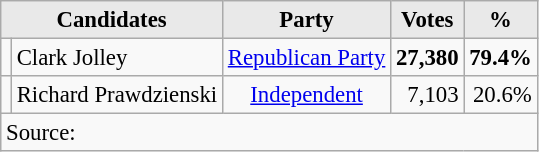<table class=wikitable style="font-size:95%; text-align:right;">
<tr>
<th style="background-color:#E9E9E9" align=center colspan=2>Candidates</th>
<th style="background-color:#E9E9E9" align=center>Party</th>
<th style="background-color:#E9E9E9" align=center>Votes</th>
<th style="background-color:#E9E9E9" align=center>%</th>
</tr>
<tr>
<td></td>
<td align=left>Clark Jolley</td>
<td align=center><a href='#'>Republican Party</a></td>
<td><strong>27,380</strong></td>
<td><strong>79.4%</strong></td>
</tr>
<tr>
<td></td>
<td align=left>Richard Prawdzienski</td>
<td align=center><a href='#'>Independent</a></td>
<td>7,103</td>
<td>20.6%</td>
</tr>
<tr>
<td align="left" colspan=6>Source:</td>
</tr>
</table>
